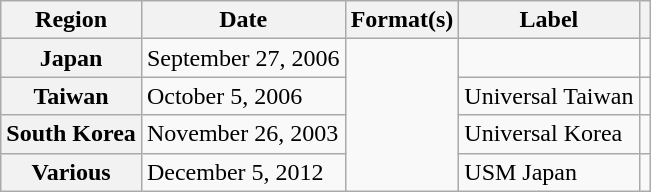<table class="wikitable plainrowheaders">
<tr>
<th scope="col">Region</th>
<th scope="col">Date</th>
<th scope="col">Format(s)</th>
<th scope="col">Label</th>
<th scope="col"></th>
</tr>
<tr>
<th scope="row">Japan</th>
<td>September 27, 2006</td>
<td rowspan="4"></td>
<td></td>
<td align="center"></td>
</tr>
<tr>
<th scope="row">Taiwan</th>
<td>October 5, 2006</td>
<td>Universal Taiwan</td>
<td align="center"></td>
</tr>
<tr>
<th scope="row">South Korea</th>
<td>November 26, 2003</td>
<td>Universal Korea</td>
<td align="center"></td>
</tr>
<tr>
<th scope="row">Various</th>
<td>December 5, 2012</td>
<td>USM Japan</td>
<td align="center"></td>
</tr>
</table>
